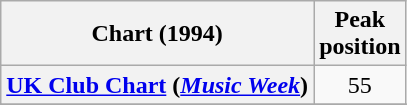<table class="wikitable plainrowheaders sortable" style="text-align:center;">
<tr>
<th scope="col">Chart (1994)</th>
<th scope="col">Peak<br>position</th>
</tr>
<tr>
<th scope="row"><a href='#'>UK Club Chart</a> (<em><a href='#'>Music Week</a></em>)</th>
<td>55</td>
</tr>
<tr>
</tr>
<tr>
</tr>
<tr>
</tr>
<tr>
</tr>
</table>
